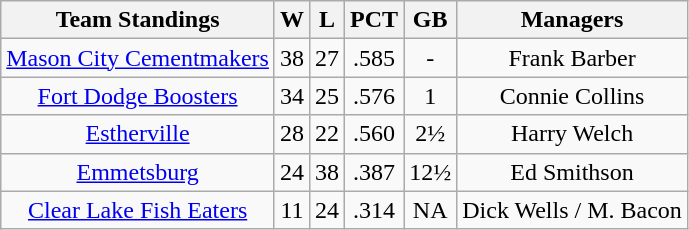<table class="wikitable">
<tr>
<th>Team Standings</th>
<th>W</th>
<th>L</th>
<th>PCT</th>
<th>GB</th>
<th>Managers</th>
</tr>
<tr align=center>
<td><a href='#'>Mason City Cementmakers</a></td>
<td>38</td>
<td>27</td>
<td>.585</td>
<td>-</td>
<td>Frank Barber</td>
</tr>
<tr align=center>
<td><a href='#'>Fort Dodge Boosters</a></td>
<td>34</td>
<td>25</td>
<td>.576</td>
<td>1</td>
<td>Connie Collins</td>
</tr>
<tr align=center>
<td><a href='#'>Estherville</a></td>
<td>28</td>
<td>22</td>
<td>.560</td>
<td>2½</td>
<td>Harry Welch</td>
</tr>
<tr align=center>
<td><a href='#'>Emmetsburg</a></td>
<td>24</td>
<td>38</td>
<td>.387</td>
<td>12½</td>
<td>Ed Smithson</td>
</tr>
<tr align=center>
<td><a href='#'>Clear Lake Fish Eaters</a></td>
<td>11</td>
<td>24</td>
<td>.314</td>
<td>NA</td>
<td>Dick Wells / M. Bacon</td>
</tr>
</table>
